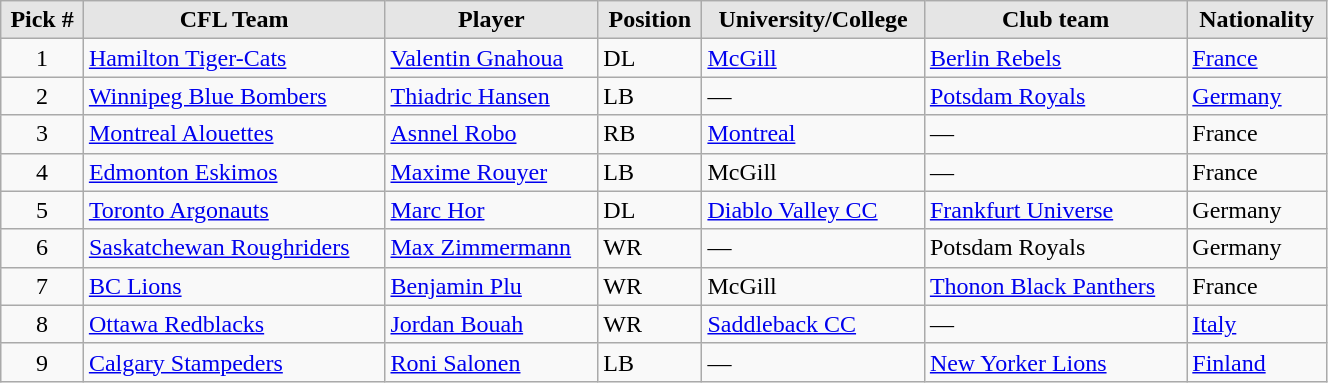<table class="wikitable" style="width:70%">
<tr>
<th style="background:#E5E5E5;">Pick #</th>
<th style="background:#E5E5E5;">CFL Team</th>
<th style="background:#E5E5E5;">Player</th>
<th style="background:#E5E5E5;">Position</th>
<th style="background:#E5E5E5;">University/College</th>
<th style="background:#E5E5E5;">Club team</th>
<th style="background:#E5E5E5;">Nationality</th>
</tr>
<tr>
<td align=center>1</td>
<td><a href='#'>Hamilton Tiger-Cats</a></td>
<td><a href='#'>Valentin Gnahoua</a></td>
<td>DL</td>
<td><a href='#'>McGill</a></td>
<td> <a href='#'>Berlin Rebels</a></td>
<td> <a href='#'>France</a></td>
</tr>
<tr>
<td align=center>2</td>
<td><a href='#'>Winnipeg Blue Bombers</a></td>
<td><a href='#'>Thiadric Hansen</a></td>
<td>LB</td>
<td>—</td>
<td> <a href='#'>Potsdam Royals</a></td>
<td> <a href='#'>Germany</a></td>
</tr>
<tr>
<td align=center>3</td>
<td><a href='#'>Montreal Alouettes</a></td>
<td><a href='#'>Asnnel Robo</a></td>
<td>RB</td>
<td><a href='#'>Montreal</a></td>
<td>—</td>
<td> France</td>
</tr>
<tr>
<td align=center>4</td>
<td><a href='#'>Edmonton Eskimos</a></td>
<td><a href='#'>Maxime Rouyer</a></td>
<td>LB</td>
<td>McGill</td>
<td>—</td>
<td> France</td>
</tr>
<tr>
<td align=center>5</td>
<td><a href='#'>Toronto Argonauts</a></td>
<td><a href='#'>Marc Hor</a></td>
<td>DL</td>
<td> <a href='#'>Diablo Valley CC</a></td>
<td> <a href='#'>Frankfurt Universe</a></td>
<td> Germany</td>
</tr>
<tr>
<td align=center>6</td>
<td><a href='#'>Saskatchewan Roughriders</a></td>
<td><a href='#'>Max Zimmermann</a></td>
<td>WR</td>
<td>—</td>
<td> Potsdam Royals</td>
<td> Germany</td>
</tr>
<tr>
<td align=center>7</td>
<td><a href='#'>BC Lions</a></td>
<td><a href='#'>Benjamin Plu</a></td>
<td>WR</td>
<td>McGill</td>
<td> <a href='#'>Thonon Black Panthers</a></td>
<td> France</td>
</tr>
<tr>
<td align=center>8</td>
<td><a href='#'>Ottawa Redblacks</a></td>
<td><a href='#'>Jordan Bouah</a></td>
<td>WR</td>
<td> <a href='#'>Saddleback CC</a></td>
<td>—</td>
<td> <a href='#'>Italy</a></td>
</tr>
<tr>
<td align=center>9</td>
<td><a href='#'>Calgary Stampeders</a></td>
<td><a href='#'>Roni Salonen</a></td>
<td>LB</td>
<td>—</td>
<td> <a href='#'>New Yorker Lions</a></td>
<td> <a href='#'>Finland</a></td>
</tr>
</table>
